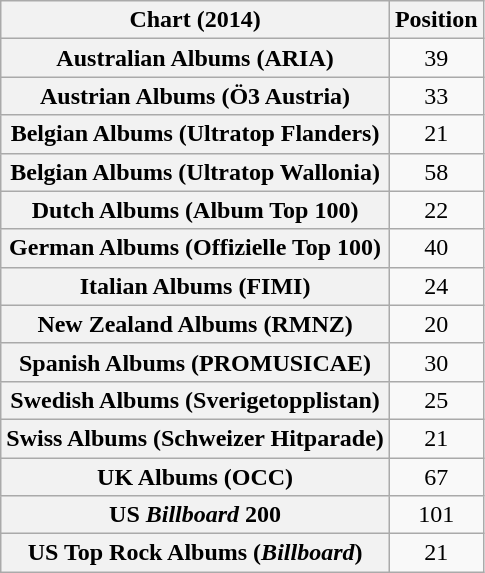<table class="wikitable plainrowheaders sortable" style="text-align:center">
<tr>
<th scope="col">Chart (2014)</th>
<th scope="col">Position</th>
</tr>
<tr>
<th scope="row">Australian Albums (ARIA)</th>
<td>39</td>
</tr>
<tr>
<th scope="row">Austrian Albums (Ö3 Austria)</th>
<td>33</td>
</tr>
<tr>
<th scope="row">Belgian Albums (Ultratop Flanders)</th>
<td>21</td>
</tr>
<tr>
<th scope="row">Belgian Albums (Ultratop Wallonia)</th>
<td>58</td>
</tr>
<tr>
<th scope="row">Dutch Albums (Album Top 100)</th>
<td>22</td>
</tr>
<tr>
<th scope="row">German Albums (Offizielle Top 100)</th>
<td>40</td>
</tr>
<tr>
<th scope="row">Italian Albums (FIMI)</th>
<td>24</td>
</tr>
<tr>
<th scope="row">New Zealand Albums (RMNZ)</th>
<td>20</td>
</tr>
<tr>
<th scope="row">Spanish Albums (PROMUSICAE)</th>
<td>30</td>
</tr>
<tr>
<th scope="row">Swedish Albums (Sverigetopplistan)</th>
<td>25</td>
</tr>
<tr>
<th scope="row">Swiss Albums (Schweizer Hitparade)</th>
<td>21</td>
</tr>
<tr>
<th scope="row">UK Albums (OCC)</th>
<td>67</td>
</tr>
<tr>
<th scope="row">US <em>Billboard</em> 200</th>
<td>101</td>
</tr>
<tr>
<th scope="row">US Top Rock Albums (<em>Billboard</em>)</th>
<td>21</td>
</tr>
</table>
